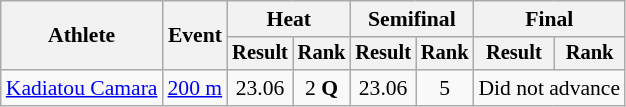<table class="wikitable" style="font-size:90%">
<tr>
<th rowspan="2">Athlete</th>
<th rowspan="2">Event</th>
<th colspan="2">Heat</th>
<th colspan="2">Semifinal</th>
<th colspan="2">Final</th>
</tr>
<tr style="font-size:95%">
<th>Result</th>
<th>Rank</th>
<th>Result</th>
<th>Rank</th>
<th>Result</th>
<th>Rank</th>
</tr>
<tr align=center>
<td align=left><a href='#'>Kadiatou Camara</a></td>
<td align=left><a href='#'>200 m</a></td>
<td>23.06</td>
<td>2 <strong>Q</strong></td>
<td>23.06</td>
<td>5</td>
<td colspan=4>Did not advance</td>
</tr>
</table>
